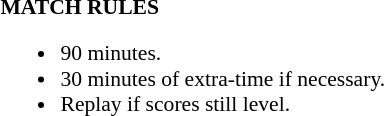<table width=100% style="font-size: 90%">
<tr>
<td width=50% valign=top><br><strong>MATCH RULES</strong><ul><li>90 minutes.</li><li>30 minutes of extra-time if necessary.</li><li>Replay if scores still level.</li></ul></td>
</tr>
</table>
